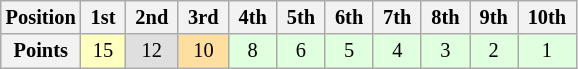<table class="wikitable" style="font-size:85%; text-align:center">
<tr>
<th>Position</th>
<th> 1st </th>
<th> 2nd </th>
<th> 3rd </th>
<th> 4th </th>
<th> 5th </th>
<th> 6th </th>
<th> 7th </th>
<th> 8th </th>
<th> 9th </th>
<th> 10th </th>
</tr>
<tr>
<th>Points</th>
<td style="background:#ffffbf;">15</td>
<td style="background:#dfdfdf;">12</td>
<td style="background:#ffdf9f;">10</td>
<td style="background:#dfffdf;">8</td>
<td style="background:#dfffdf;">6</td>
<td style="background:#dfffdf;">5</td>
<td style="background:#dfffdf;">4</td>
<td style="background:#dfffdf;">3</td>
<td style="background:#dfffdf;">2</td>
<td style="background:#dfffdf;">1</td>
</tr>
</table>
